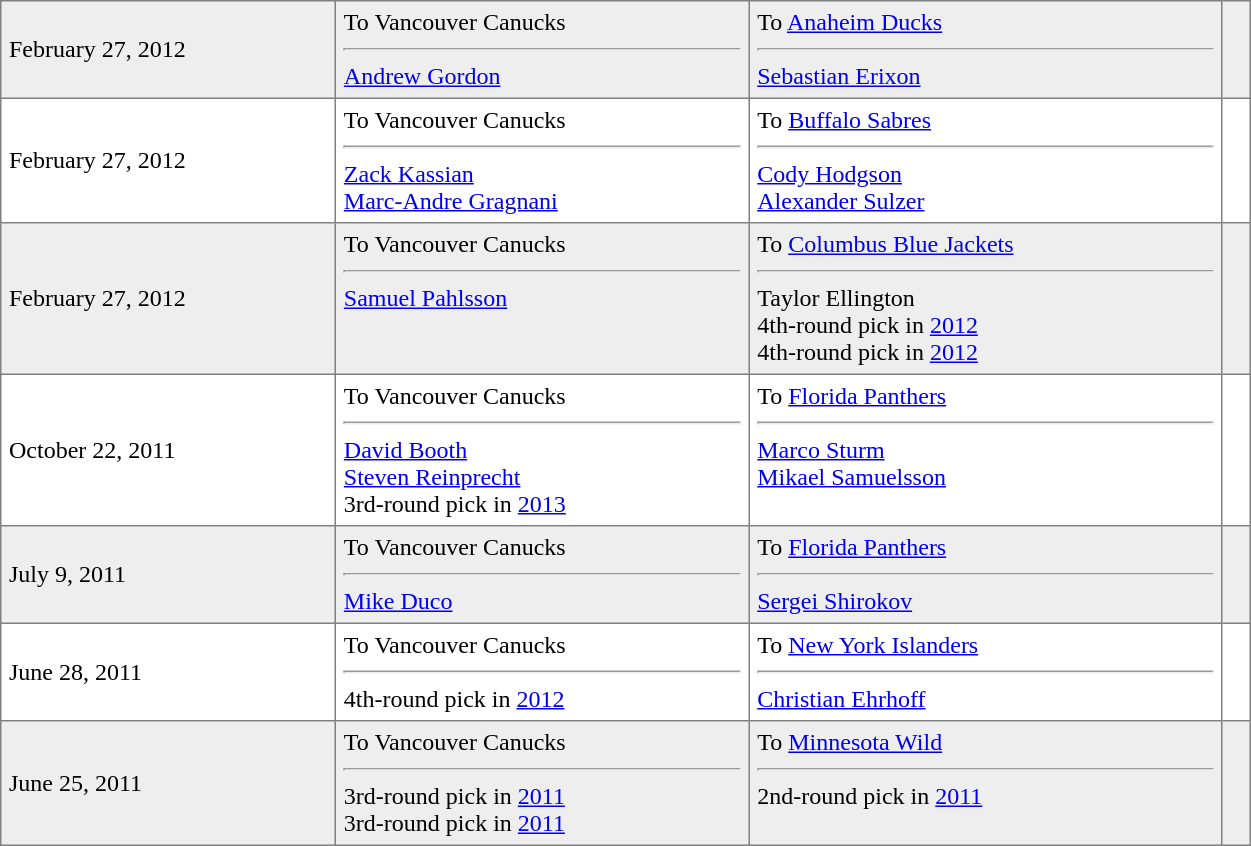<table border="1"  cellpadding="5" style="border-collapse:collapse; width:66%;">
<tr style="background:#eee;">
<td>February 27, 2012</td>
<td valign="top">To Vancouver Canucks<hr><a href='#'>Andrew Gordon</a></td>
<td valign="top">To <a href='#'>Anaheim Ducks</a><hr><a href='#'>Sebastian Erixon</a></td>
<td style="text-align:center;"></td>
</tr>
<tr style="background:#fff;">
<td>February 27, 2012</td>
<td valign="top">To Vancouver Canucks<hr><a href='#'>Zack Kassian</a><br><a href='#'>Marc-Andre Gragnani</a></td>
<td valign="top">To <a href='#'>Buffalo Sabres</a><hr><a href='#'>Cody Hodgson</a><br><a href='#'>Alexander Sulzer</a></td>
<td style="text-align:center;"></td>
</tr>
<tr style="background:#eee;">
<td>February 27, 2012</td>
<td valign="top">To Vancouver Canucks<hr><a href='#'>Samuel Pahlsson</a></td>
<td valign="top">To <a href='#'>Columbus Blue Jackets</a><hr>Taylor Ellington<br>4th-round pick in <a href='#'>2012</a><br>4th-round pick in <a href='#'>2012</a></td>
<td style="text-align:center;"></td>
</tr>
<tr style="background:#fff;">
<td>October 22, 2011</td>
<td valign="top">To Vancouver Canucks<hr><a href='#'>David Booth</a><br><a href='#'>Steven Reinprecht</a><br>3rd-round pick in <a href='#'>2013</a></td>
<td valign="top">To <a href='#'>Florida Panthers</a><hr><a href='#'>Marco Sturm</a><br><a href='#'>Mikael Samuelsson</a></td>
<td style="text-align:center;"></td>
</tr>
<tr style="background:#eee;">
<td>July 9, 2011</td>
<td valign="top">To Vancouver Canucks<hr><a href='#'>Mike Duco</a></td>
<td valign="top">To <a href='#'>Florida Panthers</a><hr><a href='#'>Sergei Shirokov</a></td>
<td style="text-align:center;"></td>
</tr>
<tr style="background:#fff;">
<td>June 28, 2011</td>
<td valign="top">To Vancouver Canucks<hr>4th-round pick in <a href='#'>2012</a></td>
<td valign="top">To <a href='#'>New York Islanders</a><hr><a href='#'>Christian Ehrhoff</a></td>
<td style="text-align:center;"></td>
</tr>
<tr style="background:#eee;">
<td>June 25, 2011</td>
<td valign="top">To Vancouver Canucks<hr>3rd-round pick in <a href='#'>2011</a><br>3rd-round pick in <a href='#'>2011</a></td>
<td valign="top">To <a href='#'>Minnesota Wild</a><hr>2nd-round pick in <a href='#'>2011</a></td>
<td style="text-align:center;"></td>
</tr>
</table>
